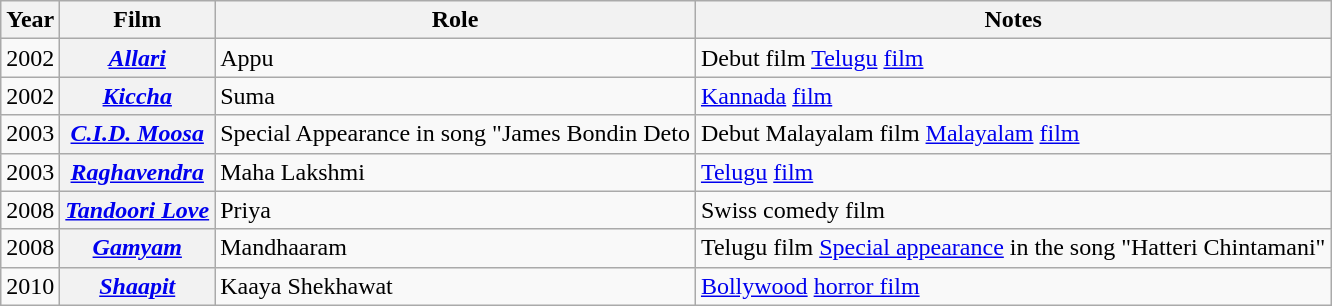<table class="wikitable plainrowheaders">
<tr style="text-align:center;">
<th scope="col">Year</th>
<th scope="col">Film</th>
<th scope="col">Role</th>
<th class="unsortable" scope="col">Notes</th>
</tr>
<tr>
<td>2002</td>
<th scope="row" align="left"><em><a href='#'>Allari</a></em></th>
<td>Appu</td>
<td>Debut film <a href='#'>Telugu</a> <a href='#'>film</a></td>
</tr>
<tr>
<td>2002</td>
<th scope="row" align="left"><em><a href='#'>Kiccha</a></em></th>
<td>Suma</td>
<td><a href='#'>Kannada</a> <a href='#'>film</a></td>
</tr>
<tr>
<td>2003</td>
<th scope="row" align="left"><em><a href='#'>C.I.D. Moosa</a></em></th>
<td>Special Appearance in song "James Bondin Deto</td>
<td>Debut Malayalam film <a href='#'>Malayalam</a> <a href='#'>film</a></td>
</tr>
<tr>
<td>2003</td>
<th scope="row" align="left"><em><a href='#'>Raghavendra</a></em></th>
<td>Maha Lakshmi</td>
<td><a href='#'>Telugu</a> <a href='#'>film</a></td>
</tr>
<tr>
<td>2008</td>
<th scope="row" align="left"><em><a href='#'>Tandoori Love</a></em></th>
<td>Priya</td>
<td>Swiss comedy film</td>
</tr>
<tr>
<td>2008</td>
<th scope="row" align="left"><em><a href='#'>Gamyam</a></em></th>
<td>Mandhaaram</td>
<td>Telugu film <a href='#'>Special appearance</a> in the song "Hatteri Chintamani"</td>
</tr>
<tr>
<td>2010</td>
<th scope="row" align="left"><em><a href='#'>Shaapit</a></em></th>
<td>Kaaya Shekhawat</td>
<td><a href='#'>Bollywood</a> <a href='#'>horror film</a></td>
</tr>
</table>
